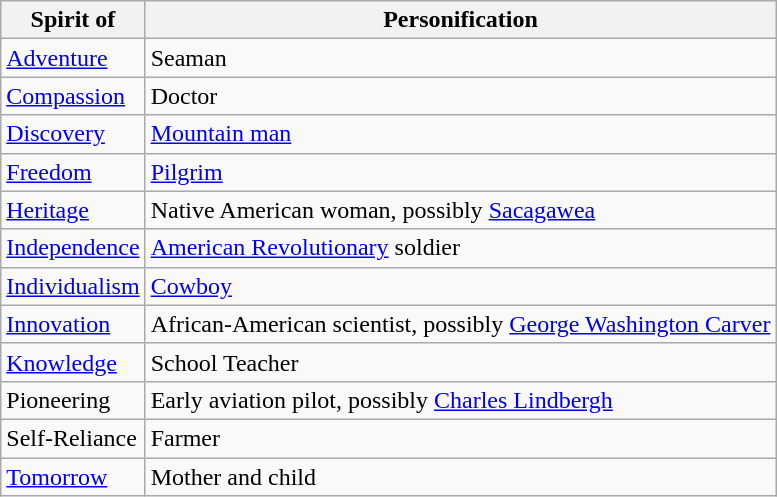<table class="wikitable">
<tr>
<th>Spirit of</th>
<th>Personification</th>
</tr>
<tr>
<td><a href='#'>Adventure</a></td>
<td>Seaman</td>
</tr>
<tr>
<td><a href='#'>Compassion</a></td>
<td>Doctor</td>
</tr>
<tr>
<td><a href='#'>Discovery</a></td>
<td><a href='#'>Mountain man</a></td>
</tr>
<tr>
<td><a href='#'>Freedom</a></td>
<td><a href='#'>Pilgrim</a></td>
</tr>
<tr>
<td><a href='#'>Heritage</a></td>
<td>Native American woman, possibly <a href='#'>Sacagawea</a></td>
</tr>
<tr>
<td><a href='#'>Independence</a></td>
<td><a href='#'>American Revolutionary</a> soldier</td>
</tr>
<tr>
<td><a href='#'>Individualism</a></td>
<td><a href='#'>Cowboy</a></td>
</tr>
<tr>
<td><a href='#'>Innovation</a></td>
<td>African-American scientist, possibly <a href='#'>George Washington Carver</a></td>
</tr>
<tr>
<td><a href='#'>Knowledge</a></td>
<td>School Teacher</td>
</tr>
<tr>
<td>Pioneering</td>
<td>Early aviation pilot, possibly <a href='#'>Charles Lindbergh</a></td>
</tr>
<tr>
<td>Self-Reliance</td>
<td>Farmer</td>
</tr>
<tr>
<td><a href='#'>Tomorrow</a></td>
<td>Mother and child</td>
</tr>
</table>
